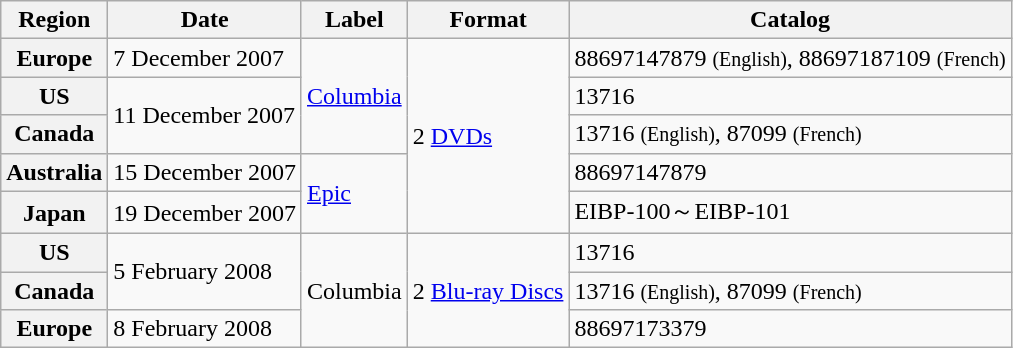<table class="wikitable plainrowheaders">
<tr>
<th>Region</th>
<th>Date</th>
<th>Label</th>
<th>Format</th>
<th>Catalog</th>
</tr>
<tr>
<th scope="row">Europe</th>
<td>7 December 2007</td>
<td rowspan="3"><a href='#'>Columbia</a></td>
<td rowspan="5">2 <a href='#'>DVDs</a></td>
<td>88697147879 <small>(English)</small>, 88697187109 <small>(French)</small></td>
</tr>
<tr>
<th scope="row">US</th>
<td rowspan="2">11 December 2007</td>
<td>13716</td>
</tr>
<tr>
<th scope="row">Canada</th>
<td>13716 <small>(English)</small>, 87099 <small>(French)</small></td>
</tr>
<tr>
<th scope="row">Australia</th>
<td>15 December 2007</td>
<td rowspan="2"><a href='#'>Epic</a></td>
<td>88697147879</td>
</tr>
<tr>
<th scope="row">Japan</th>
<td>19 December 2007</td>
<td>EIBP-100～EIBP-101</td>
</tr>
<tr>
<th scope="row">US</th>
<td rowspan="2">5 February 2008</td>
<td rowspan="3">Columbia</td>
<td rowspan="3">2 <a href='#'>Blu-ray Discs</a></td>
<td>13716</td>
</tr>
<tr>
<th scope="row">Canada</th>
<td>13716 <small>(English)</small>, 87099 <small>(French)</small></td>
</tr>
<tr>
<th scope="row">Europe</th>
<td>8 February 2008</td>
<td>88697173379</td>
</tr>
</table>
